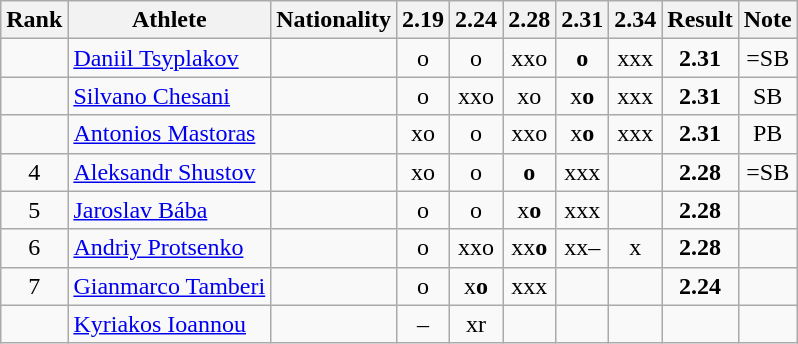<table class="wikitable sortable" style="text-align:center">
<tr>
<th>Rank</th>
<th>Athlete</th>
<th>Nationality</th>
<th>2.19</th>
<th>2.24</th>
<th>2.28</th>
<th>2.31</th>
<th>2.34</th>
<th>Result</th>
<th>Note</th>
</tr>
<tr>
<td></td>
<td align=left><a href='#'>Daniil Tsyplakov</a></td>
<td align=left></td>
<td>o</td>
<td>o</td>
<td>xxo</td>
<td><strong>o</strong></td>
<td>xxx</td>
<td><strong>2.31</strong></td>
<td>=SB</td>
</tr>
<tr>
<td></td>
<td align=left><a href='#'>Silvano Chesani</a></td>
<td align=left></td>
<td>o</td>
<td>xxo</td>
<td>xo</td>
<td>x<strong>o</strong></td>
<td>xxx</td>
<td><strong>2.31</strong></td>
<td>SB</td>
</tr>
<tr>
<td></td>
<td align=left><a href='#'>Antonios Mastoras</a></td>
<td align=left></td>
<td>xo</td>
<td>o</td>
<td>xxo</td>
<td>x<strong>o</strong></td>
<td>xxx</td>
<td><strong>2.31</strong></td>
<td>PB</td>
</tr>
<tr>
<td>4</td>
<td align=left><a href='#'>Aleksandr Shustov</a></td>
<td align=left></td>
<td>xo</td>
<td>o</td>
<td><strong>o</strong></td>
<td>xxx</td>
<td></td>
<td><strong>2.28</strong></td>
<td>=SB</td>
</tr>
<tr>
<td>5</td>
<td align=left><a href='#'>Jaroslav Bába</a></td>
<td align=left></td>
<td>o</td>
<td>o</td>
<td>x<strong>o</strong></td>
<td>xxx</td>
<td></td>
<td><strong>2.28</strong></td>
<td></td>
</tr>
<tr>
<td>6</td>
<td align=left><a href='#'>Andriy Protsenko</a></td>
<td align=left></td>
<td>o</td>
<td>xxo</td>
<td>xx<strong>o</strong></td>
<td>xx–</td>
<td>x</td>
<td><strong>2.28</strong></td>
<td></td>
</tr>
<tr>
<td>7</td>
<td align=left><a href='#'>Gianmarco Tamberi</a></td>
<td align=left></td>
<td>o</td>
<td>x<strong>o</strong></td>
<td>xxx</td>
<td></td>
<td></td>
<td><strong>2.24</strong></td>
<td></td>
</tr>
<tr>
<td></td>
<td align=left><a href='#'>Kyriakos Ioannou</a></td>
<td align=left></td>
<td>–</td>
<td>xr</td>
<td></td>
<td></td>
<td></td>
<td><strong></strong></td>
<td></td>
</tr>
</table>
